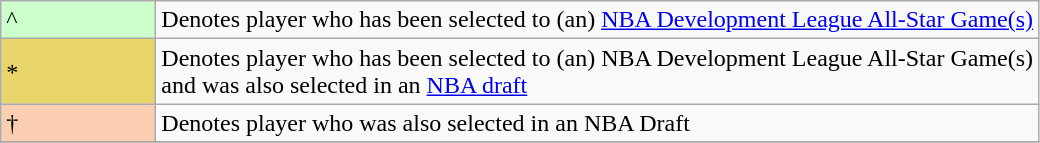<table class="wikitable">
<tr>
<td style="background-color:#CCFFCC; width:6em">^</td>
<td>Denotes player who has been selected to (an) <a href='#'>NBA Development League All-Star Game(s)</a></td>
</tr>
<tr>
<td style="background-color:#E9D66B; width=6em">*</td>
<td>Denotes player who has been selected to (an) NBA Development League All-Star Game(s)<br> and was also selected in an <a href='#'>NBA draft</a></td>
</tr>
<tr>
<td style="background-color:#FBCEB1; width:6em">†</td>
<td>Denotes player who was also selected in an NBA Draft</td>
</tr>
<tr>
</tr>
</table>
